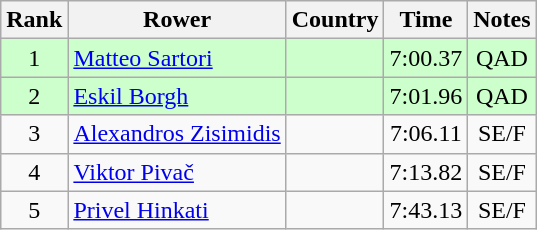<table class="wikitable" style="text-align:center">
<tr>
<th>Rank</th>
<th>Rower</th>
<th>Country</th>
<th>Time</th>
<th>Notes</th>
</tr>
<tr bgcolor=ccffcc>
<td>1</td>
<td align="left"><a href='#'>Matteo Sartori</a></td>
<td align="left"></td>
<td>7:00.37</td>
<td>QAD</td>
</tr>
<tr bgcolor=ccffcc>
<td>2</td>
<td align="left"><a href='#'>Eskil Borgh</a></td>
<td align="left"></td>
<td>7:01.96</td>
<td>QAD</td>
</tr>
<tr>
<td>3</td>
<td align="left"><a href='#'>Alexandros Zisimidis</a></td>
<td align="left"></td>
<td>7:06.11</td>
<td>SE/F</td>
</tr>
<tr>
<td>4</td>
<td align="left"><a href='#'>Viktor Pivač</a></td>
<td align="left"></td>
<td>7:13.82</td>
<td>SE/F</td>
</tr>
<tr>
<td>5</td>
<td align="left"><a href='#'>Privel Hinkati</a></td>
<td align="left"></td>
<td>7:43.13</td>
<td>SE/F</td>
</tr>
</table>
